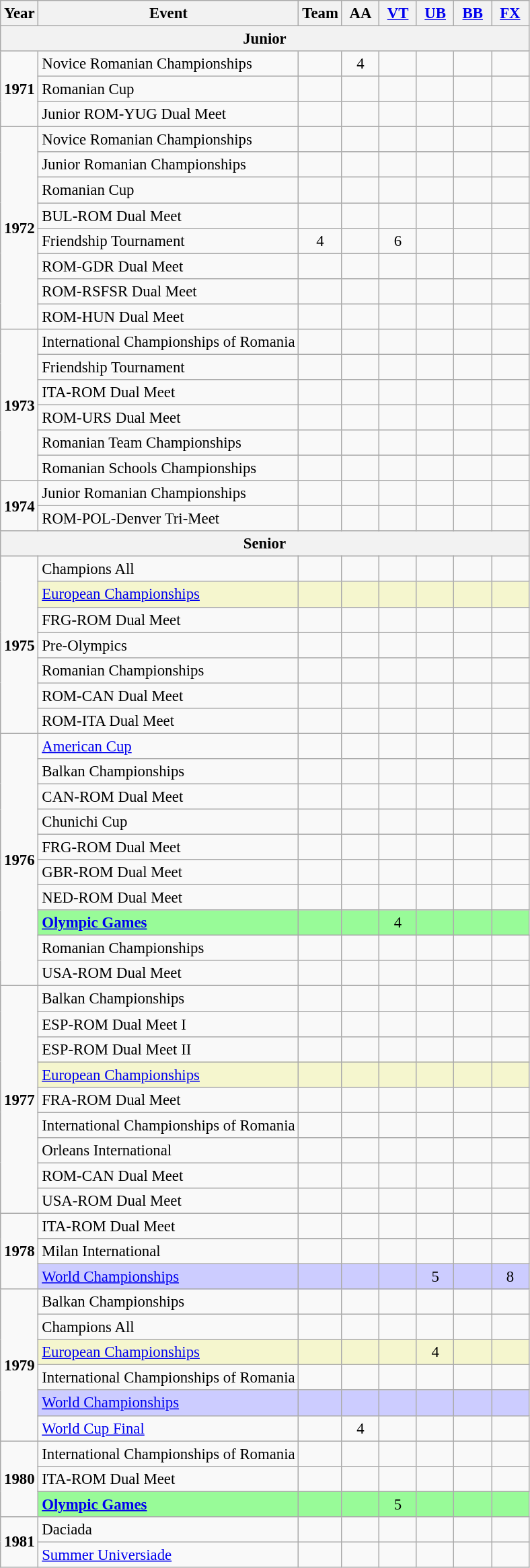<table class="wikitable" style="text-align:center; font-size:95%;">
<tr>
<th align=center>Year</th>
<th align=center>Event</th>
<th style="width:30px;">Team</th>
<th style="width:30px;">AA</th>
<th style="width:30px;"><a href='#'>VT</a></th>
<th style="width:30px;"><a href='#'>UB</a></th>
<th style="width:30px;"><a href='#'>BB</a></th>
<th style="width:30px;"><a href='#'>FX</a></th>
</tr>
<tr>
<th colspan="19"><strong>Junior</strong></th>
</tr>
<tr>
<td rowspan="3"><strong>1971</strong></td>
<td align=left>Novice Romanian Championships</td>
<td></td>
<td>4</td>
<td></td>
<td></td>
<td></td>
<td></td>
</tr>
<tr>
<td align=left>Romanian Cup</td>
<td></td>
<td></td>
<td></td>
<td></td>
<td></td>
<td></td>
</tr>
<tr>
<td align=left>Junior ROM-YUG Dual Meet</td>
<td></td>
<td></td>
<td></td>
<td></td>
<td></td>
<td></td>
</tr>
<tr>
<td rowspan="8"><strong>1972</strong></td>
<td align=left>Novice Romanian Championships</td>
<td></td>
<td></td>
<td></td>
<td></td>
<td></td>
<td></td>
</tr>
<tr>
<td align=left>Junior Romanian Championships</td>
<td></td>
<td></td>
<td></td>
<td></td>
<td></td>
<td></td>
</tr>
<tr>
<td align=left>Romanian Cup</td>
<td></td>
<td></td>
<td></td>
<td></td>
<td></td>
<td></td>
</tr>
<tr>
<td align=left>BUL-ROM Dual Meet</td>
<td></td>
<td></td>
<td></td>
<td></td>
<td></td>
<td></td>
</tr>
<tr>
<td align=left>Friendship Tournament</td>
<td>4</td>
<td></td>
<td>6</td>
<td></td>
<td></td>
<td></td>
</tr>
<tr>
<td align=left>ROM-GDR Dual Meet</td>
<td></td>
<td></td>
<td></td>
<td></td>
<td></td>
<td></td>
</tr>
<tr>
<td align=left>ROM-RSFSR Dual Meet</td>
<td></td>
<td></td>
<td></td>
<td></td>
<td></td>
<td></td>
</tr>
<tr>
<td align=left>ROM-HUN Dual Meet</td>
<td></td>
<td></td>
<td></td>
<td></td>
<td></td>
<td></td>
</tr>
<tr>
<td rowspan="6"><strong>1973</strong></td>
<td align=left>International Championships of Romania</td>
<td></td>
<td></td>
<td></td>
<td></td>
<td></td>
<td></td>
</tr>
<tr>
<td align=left>Friendship Tournament</td>
<td></td>
<td></td>
<td></td>
<td></td>
<td></td>
<td></td>
</tr>
<tr>
<td align=left>ITA-ROM Dual Meet</td>
<td></td>
<td></td>
<td></td>
<td></td>
<td></td>
<td></td>
</tr>
<tr>
<td align=left>ROM-URS Dual Meet</td>
<td></td>
<td></td>
<td></td>
<td></td>
<td></td>
<td></td>
</tr>
<tr>
<td align=left>Romanian Team Championships</td>
<td></td>
<td></td>
<td></td>
<td></td>
<td></td>
<td></td>
</tr>
<tr>
<td align=left>Romanian Schools Championships</td>
<td></td>
<td></td>
<td></td>
<td></td>
<td></td>
<td></td>
</tr>
<tr>
<td rowspan="2"><strong>1974</strong></td>
<td align=left>Junior Romanian Championships</td>
<td></td>
<td></td>
<td></td>
<td></td>
<td></td>
<td></td>
</tr>
<tr>
<td align=left>ROM-POL-Denver Tri-Meet</td>
<td></td>
<td></td>
<td></td>
<td></td>
<td></td>
<td></td>
</tr>
<tr>
<th colspan="40"><strong>Senior</strong></th>
</tr>
<tr>
<td rowspan="7"><strong>1975</strong></td>
<td align=left>Champions All</td>
<td></td>
<td></td>
<td></td>
<td></td>
<td></td>
<td></td>
</tr>
<tr bgcolor=#F5F6CE>
<td align=left><a href='#'>European Championships</a></td>
<td></td>
<td></td>
<td></td>
<td></td>
<td></td>
<td></td>
</tr>
<tr>
<td align=left>FRG-ROM Dual Meet</td>
<td></td>
<td></td>
<td></td>
<td></td>
<td></td>
<td></td>
</tr>
<tr>
<td align=left>Pre-Olympics</td>
<td></td>
<td></td>
<td></td>
<td></td>
<td></td>
<td></td>
</tr>
<tr>
<td align=left>Romanian Championships</td>
<td></td>
<td></td>
<td></td>
<td></td>
<td></td>
<td></td>
</tr>
<tr>
<td align=left>ROM-CAN Dual Meet</td>
<td></td>
<td></td>
<td></td>
<td></td>
<td></td>
<td></td>
</tr>
<tr>
<td align=left>ROM-ITA Dual Meet</td>
<td></td>
<td></td>
<td></td>
<td></td>
<td></td>
<td></td>
</tr>
<tr>
<td rowspan="10"><strong>1976</strong></td>
<td align=left><a href='#'>American Cup</a></td>
<td></td>
<td></td>
<td></td>
<td></td>
<td></td>
<td></td>
</tr>
<tr>
<td align=left>Balkan Championships</td>
<td></td>
<td></td>
<td></td>
<td></td>
<td></td>
<td></td>
</tr>
<tr>
<td align=left>CAN-ROM Dual Meet</td>
<td></td>
<td></td>
<td></td>
<td></td>
<td></td>
<td></td>
</tr>
<tr>
<td align=left>Chunichi Cup</td>
<td></td>
<td></td>
<td></td>
<td></td>
<td></td>
<td></td>
</tr>
<tr>
<td align=left>FRG-ROM Dual Meet</td>
<td></td>
<td></td>
<td></td>
<td></td>
<td></td>
<td></td>
</tr>
<tr>
<td align=left>GBR-ROM Dual Meet</td>
<td></td>
<td></td>
<td></td>
<td></td>
<td></td>
<td></td>
</tr>
<tr>
<td align=left>NED-ROM Dual Meet</td>
<td></td>
<td></td>
<td></td>
<td></td>
<td></td>
<td></td>
</tr>
<tr bgcolor=98FB98>
<td align=left><strong><a href='#'>Olympic Games</a></strong></td>
<td></td>
<td></td>
<td>4</td>
<td></td>
<td></td>
<td></td>
</tr>
<tr>
<td align=left>Romanian Championships</td>
<td></td>
<td></td>
<td></td>
<td></td>
<td></td>
<td></td>
</tr>
<tr>
<td align=left>USA-ROM Dual Meet</td>
<td></td>
<td></td>
<td></td>
<td></td>
<td></td>
<td></td>
</tr>
<tr>
<td rowspan="9"><strong>1977</strong></td>
<td align=left>Balkan Championships</td>
<td></td>
<td></td>
<td></td>
<td></td>
<td></td>
<td></td>
</tr>
<tr>
<td align=left>ESP-ROM Dual Meet I</td>
<td></td>
<td></td>
<td></td>
<td></td>
<td></td>
<td></td>
</tr>
<tr>
<td align=left>ESP-ROM Dual Meet II</td>
<td></td>
<td></td>
<td></td>
<td></td>
<td></td>
<td></td>
</tr>
<tr bgcolor=#F5F6CE>
<td align=left><a href='#'>European Championships</a></td>
<td></td>
<td></td>
<td></td>
<td></td>
<td></td>
<td></td>
</tr>
<tr>
<td align=left>FRA-ROM Dual Meet</td>
<td></td>
<td></td>
<td></td>
<td></td>
<td></td>
<td></td>
</tr>
<tr>
<td align=left>International Championships of Romania</td>
<td></td>
<td></td>
<td></td>
<td></td>
<td></td>
<td></td>
</tr>
<tr>
<td align=left>Orleans International</td>
<td></td>
<td></td>
<td></td>
<td></td>
<td></td>
<td></td>
</tr>
<tr>
<td align=left>ROM-CAN Dual Meet</td>
<td></td>
<td></td>
<td></td>
<td></td>
<td></td>
<td></td>
</tr>
<tr>
<td align=left>USA-ROM Dual Meet</td>
<td></td>
<td></td>
<td></td>
<td></td>
<td></td>
<td></td>
</tr>
<tr>
<td rowspan="3"><strong>1978</strong></td>
<td align=left>ITA-ROM Dual Meet</td>
<td></td>
<td></td>
<td></td>
<td></td>
<td></td>
<td></td>
</tr>
<tr>
<td align=left>Milan International</td>
<td></td>
<td></td>
<td></td>
<td></td>
<td></td>
<td></td>
</tr>
<tr bgcolor=#CCCCFF>
<td align=left><a href='#'>World Championships</a></td>
<td></td>
<td></td>
<td></td>
<td>5</td>
<td></td>
<td>8</td>
</tr>
<tr>
<td rowspan="6"><strong>1979</strong></td>
<td align=left>Balkan Championships</td>
<td></td>
<td></td>
<td></td>
<td></td>
<td></td>
<td></td>
</tr>
<tr>
<td align=left>Champions All</td>
<td></td>
<td></td>
<td></td>
<td></td>
<td></td>
<td></td>
</tr>
<tr bgcolor=#F5F6CE>
<td align=left><a href='#'>European Championships</a></td>
<td></td>
<td></td>
<td></td>
<td>4</td>
<td></td>
<td></td>
</tr>
<tr>
<td align=left>International Championships of Romania</td>
<td></td>
<td></td>
<td></td>
<td></td>
<td></td>
<td></td>
</tr>
<tr bgcolor=#CCCCFF>
<td align=left><a href='#'>World Championships</a></td>
<td></td>
<td></td>
<td></td>
<td></td>
<td></td>
<td></td>
</tr>
<tr>
<td align=left><a href='#'>World Cup Final</a></td>
<td></td>
<td>4</td>
<td></td>
<td></td>
<td></td>
<td></td>
</tr>
<tr>
<td rowspan="3"><strong>1980</strong></td>
<td align=left>International Championships of Romania</td>
<td></td>
<td></td>
<td></td>
<td></td>
<td></td>
<td></td>
</tr>
<tr>
<td align=left>ITA-ROM Dual Meet</td>
<td></td>
<td></td>
<td></td>
<td></td>
<td></td>
<td></td>
</tr>
<tr bgcolor=98FB98>
<td align=left><strong><a href='#'>Olympic Games</a></strong></td>
<td></td>
<td></td>
<td>5</td>
<td></td>
<td></td>
<td></td>
</tr>
<tr>
<td rowspan="2"><strong>1981</strong></td>
<td align=left>Daciada</td>
<td></td>
<td></td>
<td></td>
<td></td>
<td></td>
<td></td>
</tr>
<tr>
<td align=left><a href='#'>Summer Universiade</a></td>
<td></td>
<td></td>
<td></td>
<td></td>
<td></td>
<td></td>
</tr>
</table>
